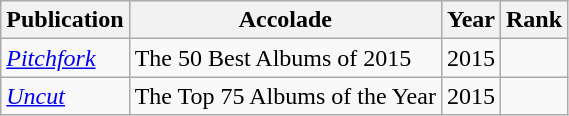<table class="sortable wikitable">
<tr>
<th>Publication</th>
<th>Accolade</th>
<th>Year</th>
<th>Rank</th>
</tr>
<tr>
<td><em><a href='#'>Pitchfork</a></em></td>
<td>The 50 Best Albums of 2015</td>
<td>2015</td>
<td></td>
</tr>
<tr>
<td><em><a href='#'>Uncut</a></em></td>
<td>The Top 75 Albums of the Year</td>
<td>2015</td>
<td></td>
</tr>
</table>
